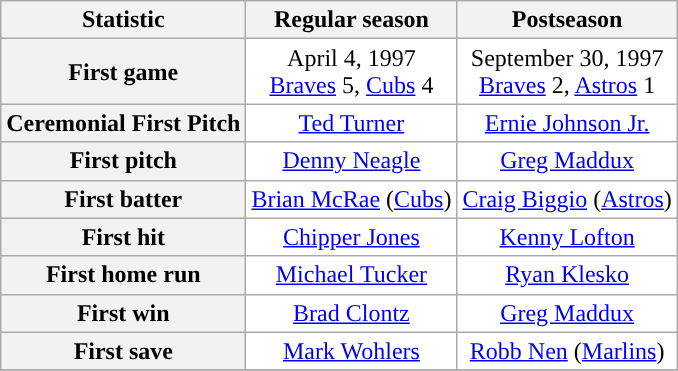<table class="wikitable" style="text-align:center; background:#ffffff; margin:1em auto">
<tr>
<th scope="col">Statistic</th>
<th scope="col">Regular season</th>
<th scope="col">Postseason</th>
</tr>
<tr>
<th>First game</th>
<td>April 4, 1997<br><a href='#'>Braves</a> 5, <a href='#'>Cubs</a> 4</td>
<td>September 30, 1997<br><a href='#'>Braves</a> 2, <a href='#'>Astros</a> 1</td>
</tr>
<tr>
<th scope"row">Ceremonial First Pitch</th>
<td><a href='#'>Ted Turner</a></td>
<td><a href='#'>Ernie Johnson Jr.</a></td>
</tr>
<tr>
<th scope"row">First pitch</th>
<td><a href='#'>Denny Neagle</a></td>
<td><a href='#'>Greg Maddux</a></td>
</tr>
<tr>
<th scope"row">First batter</th>
<td><a href='#'>Brian McRae</a> (<a href='#'>Cubs</a>)</td>
<td><a href='#'>Craig Biggio</a> (<a href='#'>Astros</a>)</td>
</tr>
<tr>
<th scope"row">First hit</th>
<td><a href='#'>Chipper Jones</a></td>
<td><a href='#'>Kenny Lofton</a></td>
</tr>
<tr>
<th scope"row">First home run</th>
<td><a href='#'>Michael Tucker</a></td>
<td><a href='#'>Ryan Klesko</a></td>
</tr>
<tr>
<th scope"row">First win</th>
<td><a href='#'>Brad Clontz</a></td>
<td><a href='#'>Greg Maddux</a></td>
</tr>
<tr>
<th scope"row">First save</th>
<td><a href='#'>Mark Wohlers</a></td>
<td><a href='#'>Robb Nen</a> (<a href='#'>Marlins</a>)</td>
</tr>
<tr>
</tr>
</table>
